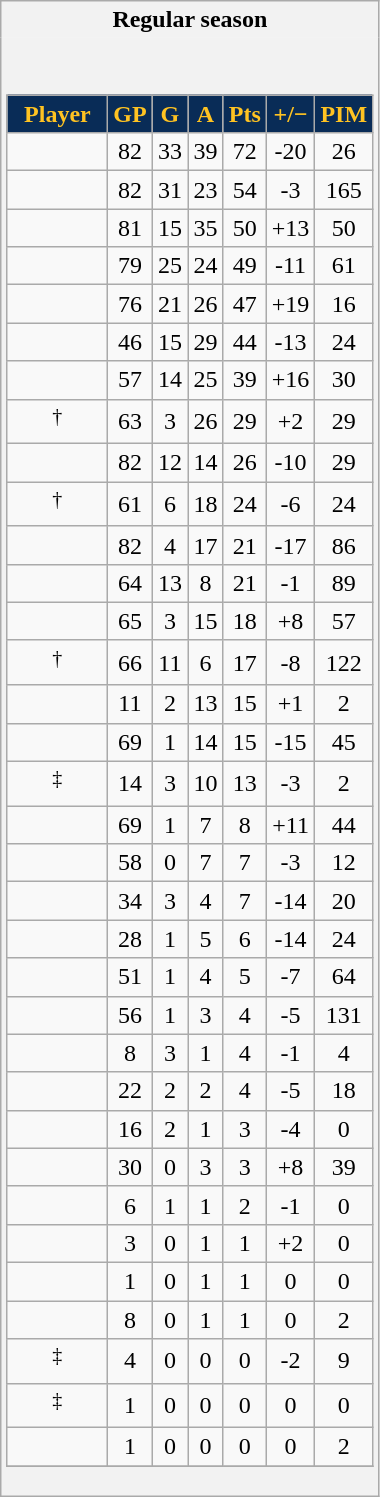<table class="wikitable" style="border: 1px solid #aaa;">
<tr>
<th style="border: 0;">Regular season</th>
</tr>
<tr>
<td style="background: #f2f2f2; border: 0; text-align: center;"><br><table class="wikitable sortable" width="100%">
<tr align=center>
<th style="background:#092c57;color:#ffc322;" width="40%">Player</th>
<th style="background:#092c57;color:#ffc322;" width="10%">GP</th>
<th style="background:#092c57;color:#ffc322;" width="10%">G</th>
<th style="background:#092c57;color:#ffc322;" width="10%">A</th>
<th style="background:#092c57;color:#ffc322;" width="10%">Pts</th>
<th style="background:#092c57;color:#ffc322;" width="10%">+/−</th>
<th style="background:#092c57;color:#ffc322;" width="10%">PIM</th>
</tr>
<tr align=center>
<td></td>
<td>82</td>
<td>33</td>
<td>39</td>
<td>72</td>
<td>-20</td>
<td>26</td>
</tr>
<tr align=center>
<td></td>
<td>82</td>
<td>31</td>
<td>23</td>
<td>54</td>
<td>-3</td>
<td>165</td>
</tr>
<tr align=center>
<td></td>
<td>81</td>
<td>15</td>
<td>35</td>
<td>50</td>
<td>+13</td>
<td>50</td>
</tr>
<tr align=center>
<td></td>
<td>79</td>
<td>25</td>
<td>24</td>
<td>49</td>
<td>-11</td>
<td>61</td>
</tr>
<tr align=center>
<td></td>
<td>76</td>
<td>21</td>
<td>26</td>
<td>47</td>
<td>+19</td>
<td>16</td>
</tr>
<tr align=center>
<td></td>
<td>46</td>
<td>15</td>
<td>29</td>
<td>44</td>
<td>-13</td>
<td>24</td>
</tr>
<tr align=center>
<td></td>
<td>57</td>
<td>14</td>
<td>25</td>
<td>39</td>
<td>+16</td>
<td>30</td>
</tr>
<tr align=center>
<td><sup>†</sup></td>
<td>63</td>
<td>3</td>
<td>26</td>
<td>29</td>
<td>+2</td>
<td>29</td>
</tr>
<tr align=center>
<td></td>
<td>82</td>
<td>12</td>
<td>14</td>
<td>26</td>
<td>-10</td>
<td>29</td>
</tr>
<tr align=center>
<td><sup>†</sup></td>
<td>61</td>
<td>6</td>
<td>18</td>
<td>24</td>
<td>-6</td>
<td>24</td>
</tr>
<tr align=center>
<td></td>
<td>82</td>
<td>4</td>
<td>17</td>
<td>21</td>
<td>-17</td>
<td>86</td>
</tr>
<tr align=center>
<td></td>
<td>64</td>
<td>13</td>
<td>8</td>
<td>21</td>
<td>-1</td>
<td>89</td>
</tr>
<tr align=center>
<td></td>
<td>65</td>
<td>3</td>
<td>15</td>
<td>18</td>
<td>+8</td>
<td>57</td>
</tr>
<tr align=center>
<td><sup>†</sup></td>
<td>66</td>
<td>11</td>
<td>6</td>
<td>17</td>
<td>-8</td>
<td>122</td>
</tr>
<tr align=center>
<td></td>
<td>11</td>
<td>2</td>
<td>13</td>
<td>15</td>
<td>+1</td>
<td>2</td>
</tr>
<tr align=center>
<td></td>
<td>69</td>
<td>1</td>
<td>14</td>
<td>15</td>
<td>-15</td>
<td>45</td>
</tr>
<tr align=center>
<td><sup>‡</sup></td>
<td>14</td>
<td>3</td>
<td>10</td>
<td>13</td>
<td>-3</td>
<td>2</td>
</tr>
<tr align=center>
<td></td>
<td>69</td>
<td>1</td>
<td>7</td>
<td>8</td>
<td>+11</td>
<td>44</td>
</tr>
<tr align=center>
<td></td>
<td>58</td>
<td>0</td>
<td>7</td>
<td>7</td>
<td>-3</td>
<td>12</td>
</tr>
<tr align=center>
<td></td>
<td>34</td>
<td>3</td>
<td>4</td>
<td>7</td>
<td>-14</td>
<td>20</td>
</tr>
<tr align=center>
<td></td>
<td>28</td>
<td>1</td>
<td>5</td>
<td>6</td>
<td>-14</td>
<td>24</td>
</tr>
<tr align=center>
<td></td>
<td>51</td>
<td>1</td>
<td>4</td>
<td>5</td>
<td>-7</td>
<td>64</td>
</tr>
<tr align=center>
<td></td>
<td>56</td>
<td>1</td>
<td>3</td>
<td>4</td>
<td>-5</td>
<td>131</td>
</tr>
<tr align=center>
<td></td>
<td>8</td>
<td>3</td>
<td>1</td>
<td>4</td>
<td>-1</td>
<td>4</td>
</tr>
<tr align=center>
<td></td>
<td>22</td>
<td>2</td>
<td>2</td>
<td>4</td>
<td>-5</td>
<td>18</td>
</tr>
<tr align=center>
<td></td>
<td>16</td>
<td>2</td>
<td>1</td>
<td>3</td>
<td>-4</td>
<td>0</td>
</tr>
<tr align=center>
<td></td>
<td>30</td>
<td>0</td>
<td>3</td>
<td>3</td>
<td>+8</td>
<td>39</td>
</tr>
<tr align=center>
<td></td>
<td>6</td>
<td>1</td>
<td>1</td>
<td>2</td>
<td>-1</td>
<td>0</td>
</tr>
<tr align=center>
<td></td>
<td>3</td>
<td>0</td>
<td>1</td>
<td>1</td>
<td>+2</td>
<td>0</td>
</tr>
<tr align=center>
<td></td>
<td>1</td>
<td>0</td>
<td>1</td>
<td>1</td>
<td>0</td>
<td>0</td>
</tr>
<tr align=center>
<td></td>
<td>8</td>
<td>0</td>
<td>1</td>
<td>1</td>
<td>0</td>
<td>2</td>
</tr>
<tr align=center>
<td><sup>‡</sup></td>
<td>4</td>
<td>0</td>
<td>0</td>
<td>0</td>
<td>-2</td>
<td>9</td>
</tr>
<tr align=center>
<td><sup>‡</sup></td>
<td>1</td>
<td>0</td>
<td>0</td>
<td>0</td>
<td>0</td>
<td>0</td>
</tr>
<tr align=center>
<td></td>
<td>1</td>
<td>0</td>
<td>0</td>
<td>0</td>
<td>0</td>
<td>2</td>
</tr>
<tr>
</tr>
</table>
</td>
</tr>
</table>
